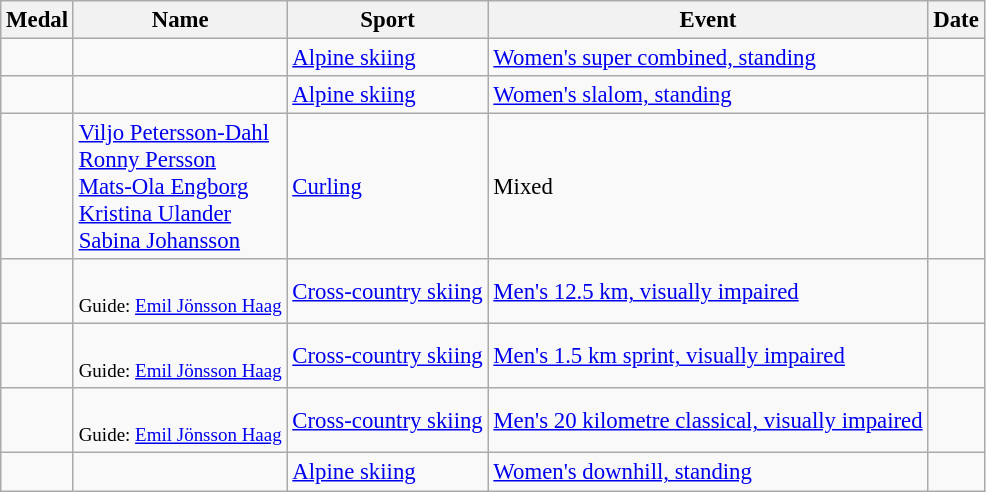<table class="wikitable sortable" style="font-size:95%" float:left>
<tr>
<th>Medal</th>
<th>Name</th>
<th>Sport</th>
<th>Event</th>
<th>Date</th>
</tr>
<tr>
<td></td>
<td></td>
<td><a href='#'>Alpine skiing</a></td>
<td><a href='#'>Women's super combined, standing</a></td>
<td></td>
</tr>
<tr>
<td></td>
<td></td>
<td><a href='#'>Alpine skiing</a></td>
<td><a href='#'>Women's slalom, standing</a></td>
<td></td>
</tr>
<tr>
<td></td>
<td><a href='#'>Viljo Petersson-Dahl</a><br><a href='#'>Ronny Persson</a><br><a href='#'>Mats-Ola Engborg</a><br><a href='#'>Kristina Ulander</a><br><a href='#'>Sabina Johansson</a></td>
<td><a href='#'>Curling</a></td>
<td>Mixed</td>
<td></td>
</tr>
<tr>
<td></td>
<td><br><small>Guide: <a href='#'>Emil Jönsson Haag</a></small></td>
<td><a href='#'>Cross-country skiing</a></td>
<td><a href='#'>Men's 12.5 km, visually impaired</a></td>
<td></td>
</tr>
<tr>
<td></td>
<td><br><small>Guide: <a href='#'>Emil Jönsson Haag</a></small></td>
<td><a href='#'>Cross-country skiing</a></td>
<td><a href='#'>Men's 1.5 km sprint, visually impaired</a></td>
<td></td>
</tr>
<tr>
<td></td>
<td><br><small>Guide: <a href='#'>Emil Jönsson Haag</a></small></td>
<td><a href='#'>Cross-country skiing</a></td>
<td><a href='#'>Men's 20 kilometre classical, visually impaired</a></td>
<td></td>
</tr>
<tr>
<td></td>
<td></td>
<td><a href='#'>Alpine skiing</a></td>
<td><a href='#'>Women's downhill, standing</a></td>
<td></td>
</tr>
</table>
